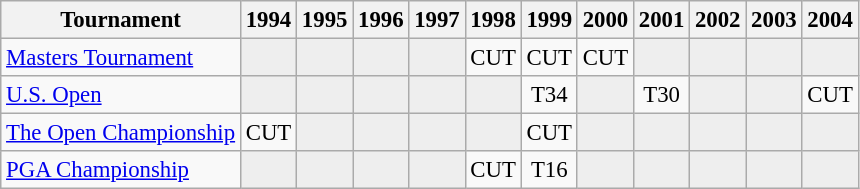<table class="wikitable" style="font-size:95%;text-align:center;">
<tr>
<th>Tournament</th>
<th>1994</th>
<th>1995</th>
<th>1996</th>
<th>1997</th>
<th>1998</th>
<th>1999</th>
<th>2000</th>
<th>2001</th>
<th>2002</th>
<th>2003</th>
<th>2004</th>
</tr>
<tr>
<td align=left><a href='#'>Masters Tournament</a></td>
<td style="background:#eeeeee;"></td>
<td style="background:#eeeeee;"></td>
<td style="background:#eeeeee;"></td>
<td style="background:#eeeeee;"></td>
<td>CUT</td>
<td>CUT</td>
<td>CUT</td>
<td style="background:#eeeeee;"></td>
<td style="background:#eeeeee;"></td>
<td style="background:#eeeeee;"></td>
<td style="background:#eeeeee;"></td>
</tr>
<tr>
<td align=left><a href='#'>U.S. Open</a></td>
<td style="background:#eeeeee;"></td>
<td style="background:#eeeeee;"></td>
<td style="background:#eeeeee;"></td>
<td style="background:#eeeeee;"></td>
<td style="background:#eeeeee;"></td>
<td>T34</td>
<td style="background:#eeeeee;"></td>
<td>T30</td>
<td style="background:#eeeeee;"></td>
<td style="background:#eeeeee;"></td>
<td>CUT</td>
</tr>
<tr>
<td align=left><a href='#'>The Open Championship</a></td>
<td>CUT</td>
<td style="background:#eeeeee;"></td>
<td style="background:#eeeeee;"></td>
<td style="background:#eeeeee;"></td>
<td style="background:#eeeeee;"></td>
<td>CUT</td>
<td style="background:#eeeeee;"></td>
<td style="background:#eeeeee;"></td>
<td style="background:#eeeeee;"></td>
<td style="background:#eeeeee;"></td>
<td style="background:#eeeeee;"></td>
</tr>
<tr>
<td align=left><a href='#'>PGA Championship</a></td>
<td style="background:#eeeeee;"></td>
<td style="background:#eeeeee;"></td>
<td style="background:#eeeeee;"></td>
<td style="background:#eeeeee;"></td>
<td>CUT</td>
<td>T16</td>
<td style="background:#eeeeee;"></td>
<td style="background:#eeeeee;"></td>
<td style="background:#eeeeee;"></td>
<td style="background:#eeeeee;"></td>
<td style="background:#eeeeee;"></td>
</tr>
</table>
